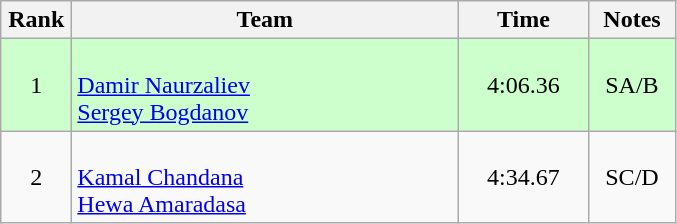<table class=wikitable style="text-align:center">
<tr>
<th width=40>Rank</th>
<th width=250>Team</th>
<th width=80>Time</th>
<th width=50>Notes</th>
</tr>
<tr bgcolor="ccffcc">
<td>1</td>
<td align=left><br><a href='#'>Damir Naurzaliev</a><br><a href='#'>Sergey Bogdanov</a></td>
<td>4:06.36</td>
<td>SA/B</td>
</tr>
<tr>
<td>2</td>
<td align=left><br><a href='#'>Kamal Chandana</a><br><a href='#'>Hewa Amaradasa</a></td>
<td>4:34.67</td>
<td>SC/D</td>
</tr>
</table>
